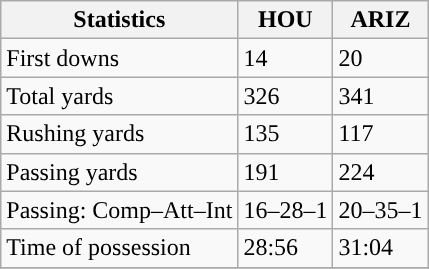<table class="wikitable" style="float: left;">
<tr>
<th>Statistics</th>
<th>HOU</th>
<th>ARIZ</th>
</tr>
<tr>
<td>First downs</td>
<td>14</td>
<td>20</td>
</tr>
<tr>
<td>Total yards</td>
<td>326</td>
<td>341</td>
</tr>
<tr>
<td>Rushing yards</td>
<td>135</td>
<td>117</td>
</tr>
<tr>
<td>Passing yards</td>
<td>191</td>
<td>224</td>
</tr>
<tr>
<td>Passing: Comp–Att–Int</td>
<td>16–28–1</td>
<td>20–35–1</td>
</tr>
<tr>
<td>Time of possession</td>
<td>28:56</td>
<td>31:04</td>
</tr>
<tr>
</tr>
</table>
